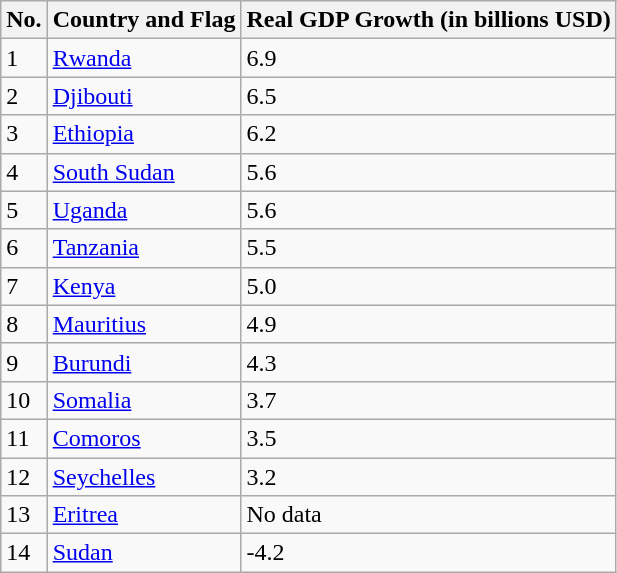<table class="wikitable sortable">
<tr>
<th>No.</th>
<th>Country and Flag</th>
<th>Real GDP Growth (in billions USD)</th>
</tr>
<tr>
<td>1</td>
<td> <a href='#'>Rwanda</a></td>
<td>6.9</td>
</tr>
<tr>
<td>2</td>
<td> <a href='#'>Djibouti</a></td>
<td>6.5</td>
</tr>
<tr>
<td>3</td>
<td> <a href='#'>Ethiopia</a></td>
<td>6.2</td>
</tr>
<tr>
<td>4</td>
<td> <a href='#'>South Sudan</a></td>
<td>5.6</td>
</tr>
<tr>
<td>5</td>
<td> <a href='#'>Uganda</a></td>
<td>5.6</td>
</tr>
<tr>
<td>6</td>
<td> <a href='#'>Tanzania</a></td>
<td>5.5</td>
</tr>
<tr>
<td>7</td>
<td> <a href='#'>Kenya</a></td>
<td>5.0</td>
</tr>
<tr>
<td>8</td>
<td> <a href='#'>Mauritius</a></td>
<td>4.9</td>
</tr>
<tr>
<td>9</td>
<td> <a href='#'>Burundi</a></td>
<td>4.3</td>
</tr>
<tr>
<td>10</td>
<td> <a href='#'>Somalia</a></td>
<td>3.7</td>
</tr>
<tr>
<td>11</td>
<td> <a href='#'>Comoros</a></td>
<td>3.5</td>
</tr>
<tr>
<td>12</td>
<td> <a href='#'>Seychelles</a></td>
<td>3.2</td>
</tr>
<tr>
<td>13</td>
<td> <a href='#'>Eritrea</a></td>
<td>No data</td>
</tr>
<tr>
<td>14</td>
<td> <a href='#'>Sudan</a></td>
<td>-4.2</td>
</tr>
</table>
